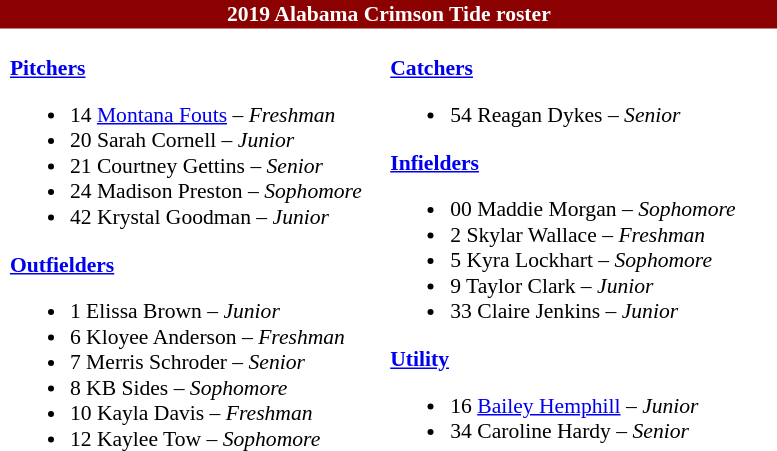<table class="toccolours" style="border-collapse:collapse; font-size:90%;">
<tr>
<td colspan="9" style="background-color: #8B0000; color: #FFFFFF; text-align:center;"><strong>2019 Alabama Crimson Tide roster</strong></td>
</tr>
<tr>
</tr>
<tr>
<td width="03"> </td>
<td valign="top"><br><strong><a href='#'>Pitchers</a></strong><ul><li>14 <a href='#'>Montana Fouts</a> – <em>Freshman</em></li><li>20 Sarah Cornell – <em>Junior</em></li><li>21 Courtney Gettins – <em>Senior</em></li><li>24 Madison Preston – <em>Sophomore</em></li><li>42 Krystal Goodman – <em>Junior</em></li></ul><strong><a href='#'>Outfielders</a></strong><ul><li>1 Elissa Brown – <em>Junior</em></li><li>6 Kloyee Anderson – <em>Freshman</em></li><li>7 Merris Schroder – <em>Senior</em></li><li>8 KB Sides – <em>Sophomore</em></li><li>10 Kayla Davis – <em>Freshman</em></li><li>12 Kaylee Tow – <em>Sophomore</em></li></ul></td>
<td width="15"> </td>
<td valign="top"><br><strong><a href='#'>Catchers</a></strong><ul><li>54 Reagan Dykes – <em>Senior</em></li></ul><strong><a href='#'>Infielders</a></strong><ul><li>00 Maddie Morgan – <em>Sophomore</em></li><li>2 Skylar Wallace – <em>Freshman</em></li><li>5 Kyra Lockhart – <em>Sophomore</em></li><li>9 Taylor Clark – <em>Junior</em></li><li>33 Claire Jenkins – <em>Junior</em></li></ul><strong><a href='#'>Utility</a></strong><ul><li>16 <a href='#'>Bailey Hemphill</a> – <em>Junior</em></li><li>34 Caroline Hardy – <em>Senior</em></li></ul></td>
<td width="25"> </td>
</tr>
</table>
